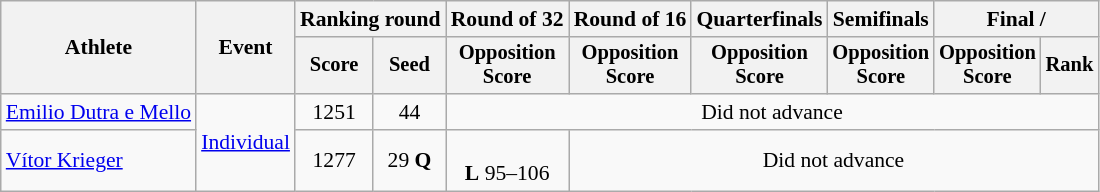<table class="wikitable" style="font-size:90%; text-align:center">
<tr>
<th rowspan=2>Athlete</th>
<th rowspan=2>Event</th>
<th colspan="2">Ranking round</th>
<th>Round of 32</th>
<th>Round of 16</th>
<th>Quarterfinals</th>
<th>Semifinals</th>
<th colspan="2">Final / </th>
</tr>
<tr style="font-size:95%">
<th>Score</th>
<th>Seed</th>
<th>Opposition<br>Score</th>
<th>Opposition<br>Score</th>
<th>Opposition<br>Score</th>
<th>Opposition<br>Score</th>
<th>Opposition<br>Score</th>
<th>Rank</th>
</tr>
<tr align=center>
<td align=left><a href='#'>Emilio Dutra e Mello</a></td>
<td align=left rowspan=2><a href='#'>Individual</a></td>
<td>1251</td>
<td>44</td>
<td colspan=6>Did not advance</td>
</tr>
<tr align=center>
<td align=left><a href='#'>Vítor Krieger</a></td>
<td>1277</td>
<td>29 <strong>Q</strong></td>
<td><br><strong>L</strong> 95–106</td>
<td colspan=5>Did not advance</td>
</tr>
</table>
